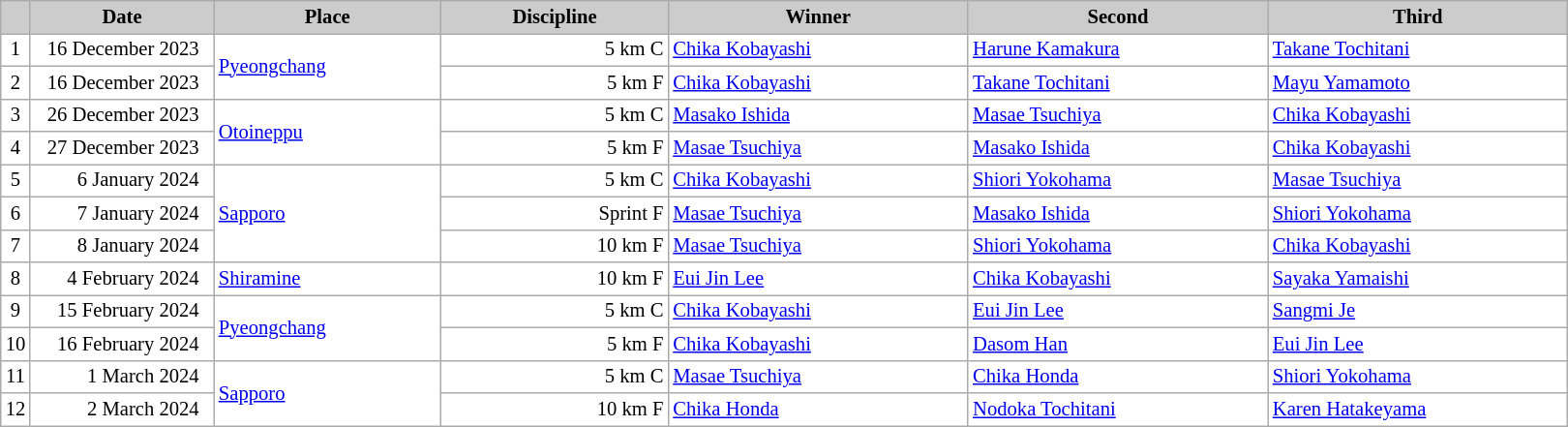<table class="wikitable plainrowheaders" style="background:#fff; font-size:86%; line-height:16px; border:grey solid 1px; border-collapse:collapse;">
<tr style="background:#ccc; text-align:center;">
<th scope="col" style="background:#ccc; width=30 px;"></th>
<th scope="col" style="background:#ccc; width:120px;">Date</th>
<th scope="col" style="background:#ccc; width:150px;">Place</th>
<th scope="col" style="background:#ccc; width:150px;">Discipline</th>
<th scope="col" style="background:#ccc; width:200px;">Winner</th>
<th scope="col" style="background:#ccc; width:200px;">Second</th>
<th scope="col" style="background:#ccc; width:200px;">Third</th>
</tr>
<tr>
<td align=center>1</td>
<td align=right>16 December 2023  </td>
<td rowspan=2> <a href='#'>Pyeongchang</a></td>
<td align=right>5 km C</td>
<td> <a href='#'>Chika Kobayashi</a></td>
<td> <a href='#'>Harune Kamakura</a></td>
<td> <a href='#'>Takane Tochitani</a></td>
</tr>
<tr>
<td align=center>2</td>
<td align=right>16 December 2023  </td>
<td align=right>5 km F</td>
<td> <a href='#'>Chika Kobayashi</a></td>
<td> <a href='#'>Takane Tochitani</a></td>
<td> <a href='#'>Mayu Yamamoto</a></td>
</tr>
<tr>
<td align=center>3</td>
<td align=right>26 December 2023  </td>
<td rowspan=2> <a href='#'>Otoineppu</a></td>
<td align=right>5 km C</td>
<td> <a href='#'>Masako Ishida</a></td>
<td> <a href='#'>Masae Tsuchiya</a></td>
<td> <a href='#'>Chika Kobayashi</a></td>
</tr>
<tr>
<td align=center>4</td>
<td align=right>27 December 2023  </td>
<td align=right>5 km F</td>
<td> <a href='#'>Masae Tsuchiya</a></td>
<td> <a href='#'>Masako Ishida</a></td>
<td> <a href='#'>Chika Kobayashi</a></td>
</tr>
<tr>
<td align=center>5</td>
<td align=right>6 January 2024  </td>
<td rowspan=3> <a href='#'>Sapporo</a></td>
<td align=right>5 km C</td>
<td> <a href='#'>Chika Kobayashi</a></td>
<td> <a href='#'>Shiori Yokohama</a></td>
<td> <a href='#'>Masae Tsuchiya</a></td>
</tr>
<tr>
<td align=center>6</td>
<td align=right>7 January 2024  </td>
<td align=right>Sprint F</td>
<td> <a href='#'>Masae Tsuchiya</a></td>
<td> <a href='#'>Masako Ishida</a></td>
<td> <a href='#'>Shiori Yokohama</a></td>
</tr>
<tr>
<td align=center>7</td>
<td align=right>8 January 2024  </td>
<td align=right>10 km F</td>
<td> <a href='#'>Masae Tsuchiya</a></td>
<td> <a href='#'>Shiori Yokohama</a></td>
<td> <a href='#'>Chika Kobayashi</a></td>
</tr>
<tr>
<td align=center>8</td>
<td align=right>4 February 2024  </td>
<td> <a href='#'>Shiramine</a></td>
<td align=right>10 km F</td>
<td> <a href='#'>Eui Jin Lee</a></td>
<td> <a href='#'>Chika Kobayashi</a></td>
<td> <a href='#'>Sayaka Yamaishi</a></td>
</tr>
<tr>
<td align=center>9</td>
<td align=right>15 February 2024  </td>
<td rowspan=2> <a href='#'>Pyeongchang</a></td>
<td align=right>5 km C</td>
<td> <a href='#'>Chika Kobayashi</a></td>
<td> <a href='#'>Eui Jin Lee</a></td>
<td> <a href='#'>Sangmi Je</a></td>
</tr>
<tr>
<td align=center>10</td>
<td align=right>16 February 2024  </td>
<td align=right>5 km F</td>
<td> <a href='#'>Chika Kobayashi</a></td>
<td> <a href='#'>Dasom Han</a></td>
<td> <a href='#'>Eui Jin Lee</a></td>
</tr>
<tr>
<td align=center>11</td>
<td align=right>1 March 2024  </td>
<td rowspan=2> <a href='#'>Sapporo</a></td>
<td align=right>5 km C</td>
<td> <a href='#'>Masae Tsuchiya</a></td>
<td> <a href='#'>Chika Honda</a></td>
<td> <a href='#'>Shiori Yokohama</a></td>
</tr>
<tr>
<td align=center>12</td>
<td align=right>2 March 2024  </td>
<td align=right>10 km F</td>
<td> <a href='#'>Chika Honda</a></td>
<td> <a href='#'>Nodoka Tochitani</a></td>
<td> <a href='#'>Karen Hatakeyama</a></td>
</tr>
</table>
